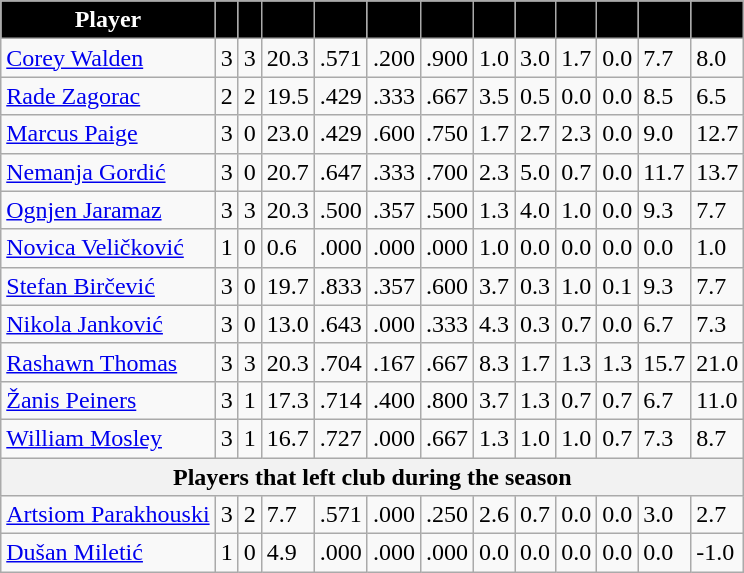<table class="wikitable sortable">
<tr>
<th style="background:#000000; color:white; text-align:center;">Player</th>
<th style="background:#000000; color:white; text-align:center;"></th>
<th style="background:#000000; color:white; text-align:center;"></th>
<th style="background:#000000; color:white; text-align:center;"></th>
<th style="background:#000000; color:white; text-align:center;"></th>
<th style="background:#000000; color:white; text-align:center;"></th>
<th style="background:#000000; color:white; text-align:center;"></th>
<th style="background:#000000; color:white; text-align:center;"></th>
<th style="background:#000000; color:white; text-align:center;"></th>
<th style="background:#000000; color:white; text-align:center;"></th>
<th style="background:#000000; color:white; text-align:center;"></th>
<th style="background:#000000; color:white; text-align:center;"></th>
<th style="background:#000000; color:white; text-align:center;"></th>
</tr>
<tr>
<td><a href='#'>Corey Walden</a></td>
<td>3</td>
<td>3</td>
<td>20.3</td>
<td>.571</td>
<td>.200</td>
<td>.900</td>
<td>1.0</td>
<td>3.0</td>
<td>1.7</td>
<td>0.0</td>
<td>7.7</td>
<td>8.0</td>
</tr>
<tr>
<td><a href='#'>Rade Zagorac</a></td>
<td>2</td>
<td>2</td>
<td>19.5</td>
<td>.429</td>
<td>.333</td>
<td>.667</td>
<td>3.5</td>
<td>0.5</td>
<td>0.0</td>
<td>0.0</td>
<td>8.5</td>
<td>6.5</td>
</tr>
<tr>
<td><a href='#'>Marcus Paige</a></td>
<td>3</td>
<td>0</td>
<td>23.0</td>
<td>.429</td>
<td>.600</td>
<td>.750</td>
<td>1.7</td>
<td>2.7</td>
<td>2.3</td>
<td>0.0</td>
<td>9.0</td>
<td>12.7</td>
</tr>
<tr>
<td><a href='#'>Nemanja Gordić</a></td>
<td>3</td>
<td>0</td>
<td>20.7</td>
<td>.647</td>
<td>.333</td>
<td>.700</td>
<td>2.3</td>
<td>5.0</td>
<td>0.7</td>
<td>0.0</td>
<td>11.7</td>
<td>13.7</td>
</tr>
<tr>
<td><a href='#'>Ognjen Jaramaz</a></td>
<td>3</td>
<td>3</td>
<td>20.3</td>
<td>.500</td>
<td>.357</td>
<td>.500</td>
<td>1.3</td>
<td>4.0</td>
<td>1.0</td>
<td>0.0</td>
<td>9.3</td>
<td>7.7</td>
</tr>
<tr>
<td><a href='#'>Novica Veličković</a></td>
<td>1</td>
<td>0</td>
<td>0.6</td>
<td>.000</td>
<td>.000</td>
<td>.000</td>
<td>1.0</td>
<td>0.0</td>
<td>0.0</td>
<td>0.0</td>
<td>0.0</td>
<td>1.0</td>
</tr>
<tr>
<td><a href='#'>Stefan Birčević</a></td>
<td>3</td>
<td>0</td>
<td>19.7</td>
<td>.833</td>
<td>.357</td>
<td>.600</td>
<td>3.7</td>
<td>0.3</td>
<td>1.0</td>
<td>0.1</td>
<td>9.3</td>
<td>7.7</td>
</tr>
<tr>
<td><a href='#'>Nikola Janković</a></td>
<td>3</td>
<td>0</td>
<td>13.0</td>
<td>.643</td>
<td>.000</td>
<td>.333</td>
<td>4.3</td>
<td>0.3</td>
<td>0.7</td>
<td>0.0</td>
<td>6.7</td>
<td>7.3</td>
</tr>
<tr>
<td><a href='#'>Rashawn Thomas</a></td>
<td>3</td>
<td>3</td>
<td>20.3</td>
<td>.704</td>
<td>.167</td>
<td>.667</td>
<td>8.3</td>
<td>1.7</td>
<td>1.3</td>
<td>1.3</td>
<td>15.7</td>
<td>21.0</td>
</tr>
<tr>
<td><a href='#'>Žanis Peiners</a></td>
<td>3</td>
<td>1</td>
<td>17.3</td>
<td>.714</td>
<td>.400</td>
<td>.800</td>
<td>3.7</td>
<td>1.3</td>
<td>0.7</td>
<td>0.7</td>
<td>6.7</td>
<td>11.0</td>
</tr>
<tr>
<td><a href='#'>William Mosley</a></td>
<td>3</td>
<td>1</td>
<td>16.7</td>
<td>.727</td>
<td>.000</td>
<td>.667</td>
<td>1.3</td>
<td>1.0</td>
<td>1.0</td>
<td>0.7</td>
<td>7.3</td>
<td>8.7</td>
</tr>
<tr>
<th colspan="13">Players that left club during the season</th>
</tr>
<tr>
<td><a href='#'>Artsiom Parakhouski</a></td>
<td>3</td>
<td>2</td>
<td>7.7</td>
<td>.571</td>
<td>.000</td>
<td>.250</td>
<td>2.6</td>
<td>0.7</td>
<td>0.0</td>
<td>0.0</td>
<td>3.0</td>
<td>2.7</td>
</tr>
<tr>
<td><a href='#'>Dušan Miletić</a></td>
<td>1</td>
<td>0</td>
<td>4.9</td>
<td>.000</td>
<td>.000</td>
<td>.000</td>
<td>0.0</td>
<td>0.0</td>
<td>0.0</td>
<td>0.0</td>
<td>0.0</td>
<td>-1.0</td>
</tr>
</table>
